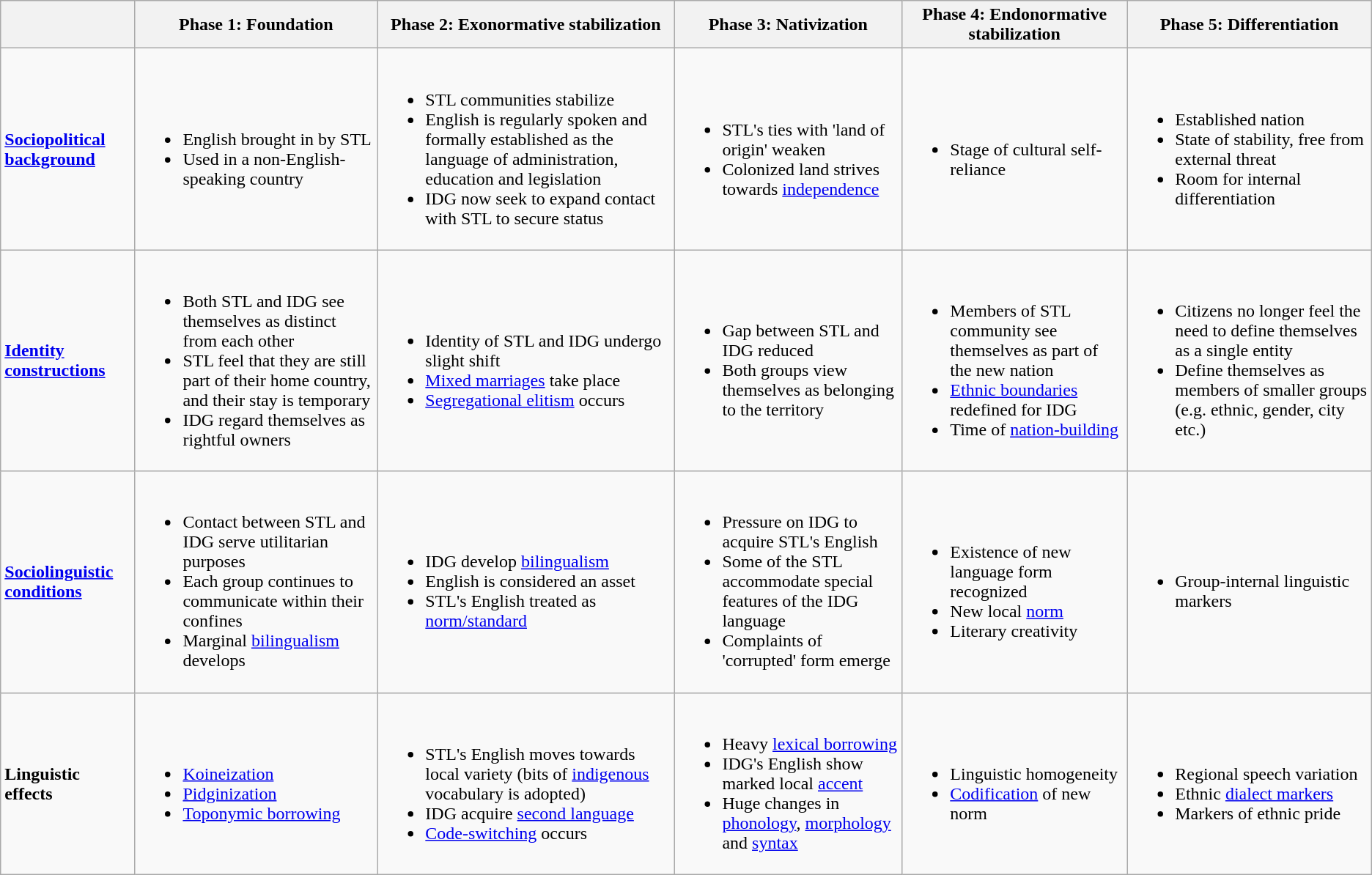<table class="wikitable">
<tr>
<th></th>
<th>Phase 1: Foundation</th>
<th>Phase 2: Exonormative stabilization</th>
<th>Phase 3: Nativization</th>
<th>Phase 4: Endonormative stabilization</th>
<th>Phase 5: Differentiation</th>
</tr>
<tr>
<td><strong><a href='#'>Sociopolitical background</a></strong></td>
<td><br><ul><li>English brought in by STL</li><li>Used in a non-English-speaking country</li></ul></td>
<td><br><ul><li>STL communities stabilize</li><li>English is regularly spoken and formally established as the language  of administration, education and legislation</li><li>IDG now seek to expand contact with STL to secure status</li></ul></td>
<td><br><ul><li>STL's ties with 'land of origin' weaken</li><li>Colonized land strives towards <a href='#'>independence</a></li></ul></td>
<td><br><ul><li>Stage of cultural self-reliance</li></ul></td>
<td><br><ul><li>Established nation</li><li>State of stability, free from external threat</li><li>Room for internal differentiation</li></ul></td>
</tr>
<tr>
<td><strong><a href='#'>Identity constructions</a></strong></td>
<td><br><ul><li>Both STL and IDG see themselves as distinct from each other</li><li>STL feel that they are still part of their home country, and their stay is temporary</li><li>IDG regard themselves as rightful owners</li></ul></td>
<td><br><ul><li>Identity of STL and IDG undergo slight shift</li><li><a href='#'>Mixed marriages</a> take place</li><li><a href='#'>Segregational elitism</a> occurs</li></ul></td>
<td><br><ul><li>Gap between STL and IDG reduced</li><li>Both groups view themselves as belonging to the territory</li></ul></td>
<td><br><ul><li>Members of STL community see themselves as part of the new nation</li><li><a href='#'>Ethnic boundaries</a> redefined for IDG</li><li>Time of <a href='#'>nation-building</a></li></ul></td>
<td><br><ul><li>Citizens no longer feel the need to define themselves as a single entity</li><li>Define themselves as members of smaller groups (e.g. ethnic, gender, city etc.)</li></ul></td>
</tr>
<tr>
<td><strong><a href='#'>Sociolinguistic conditions</a></strong></td>
<td><br><ul><li>Contact between STL and IDG serve utilitarian purposes</li><li>Each group continues to communicate within their confines</li><li>Marginal <a href='#'>bilingualism</a> develops</li></ul></td>
<td><br><ul><li>IDG develop <a href='#'>bilingualism</a></li><li>English is considered an asset</li><li>STL's English treated as <a href='#'>norm/standard</a></li></ul></td>
<td><br><ul><li>Pressure on IDG to acquire STL's English</li><li>Some of the STL accommodate special features of the IDG language</li><li>Complaints of 'corrupted' form emerge</li></ul></td>
<td><br><ul><li>Existence of new language form recognized</li><li>New local <a href='#'>norm</a></li><li>Literary creativity</li></ul></td>
<td><br><ul><li>Group-internal linguistic markers</li></ul></td>
</tr>
<tr>
<td><strong>Linguistic effects</strong></td>
<td><br><ul><li><a href='#'>Koineization</a></li><li><a href='#'>Pidginization</a></li><li><a href='#'>Toponymic borrowing</a></li></ul></td>
<td><br><ul><li>STL's English moves towards local variety (bits of <a href='#'>indigenous</a> vocabulary is adopted)</li><li>IDG acquire <a href='#'>second language</a></li><li><a href='#'>Code-switching</a> occurs</li></ul></td>
<td><br><ul><li>Heavy <a href='#'>lexical borrowing</a></li><li>IDG's English show marked local <a href='#'>accent</a></li><li>Huge changes in <a href='#'>phonology</a>, <a href='#'>morphology</a> and <a href='#'>syntax</a></li></ul></td>
<td><br><ul><li>Linguistic homogeneity</li><li><a href='#'>Codification</a> of new norm</li></ul></td>
<td><br><ul><li>Regional speech variation</li><li>Ethnic <a href='#'>dialect markers</a></li><li>Markers of ethnic pride</li></ul></td>
</tr>
</table>
